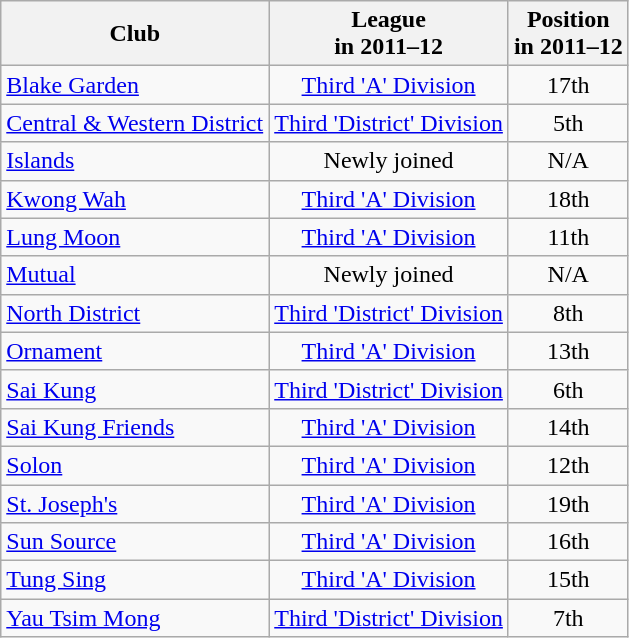<table class="wikitable sortable" style="text-align:center;">
<tr>
<th>Club<br></th>
<th>League<br>in 2011–12</th>
<th>Position<br>in 2011–12</th>
</tr>
<tr>
<td style="text-align:left;"><a href='#'>Blake Garden</a></td>
<td><a href='#'>Third 'A' Division</a></td>
<td>17th</td>
</tr>
<tr>
<td style="text-align:left;"><a href='#'>Central & Western District</a></td>
<td><a href='#'>Third 'District' Division</a></td>
<td>5th</td>
</tr>
<tr>
<td style="text-align:left;"><a href='#'>Islands</a></td>
<td>Newly joined</td>
<td>N/A</td>
</tr>
<tr>
<td style="text-align:left;"><a href='#'>Kwong Wah</a></td>
<td><a href='#'>Third 'A' Division</a></td>
<td>18th</td>
</tr>
<tr>
<td style="text-align:left;"><a href='#'>Lung Moon</a></td>
<td><a href='#'>Third 'A' Division</a></td>
<td>11th</td>
</tr>
<tr>
<td style="text-align:left;"><a href='#'>Mutual</a></td>
<td>Newly joined</td>
<td>N/A</td>
</tr>
<tr>
<td style="text-align:left;"><a href='#'>North District</a></td>
<td><a href='#'>Third 'District' Division</a></td>
<td>8th</td>
</tr>
<tr>
<td style="text-align:left;"><a href='#'>Ornament</a></td>
<td><a href='#'>Third 'A' Division</a></td>
<td>13th</td>
</tr>
<tr>
<td style="text-align:left;"><a href='#'>Sai Kung</a></td>
<td><a href='#'>Third 'District' Division</a></td>
<td>6th</td>
</tr>
<tr>
<td style="text-align:left;"><a href='#'>Sai Kung Friends</a></td>
<td><a href='#'>Third 'A' Division</a></td>
<td>14th</td>
</tr>
<tr>
<td style="text-align:left;"><a href='#'>Solon</a></td>
<td><a href='#'>Third 'A' Division</a></td>
<td>12th</td>
</tr>
<tr>
<td style="text-align:left;"><a href='#'>St. Joseph's</a></td>
<td><a href='#'>Third 'A' Division</a></td>
<td>19th</td>
</tr>
<tr>
<td style="text-align:left;"><a href='#'>Sun Source</a></td>
<td><a href='#'>Third 'A' Division</a></td>
<td>16th</td>
</tr>
<tr>
<td style="text-align:left;"><a href='#'>Tung Sing</a></td>
<td><a href='#'>Third 'A' Division</a></td>
<td>15th</td>
</tr>
<tr>
<td style="text-align:left;"><a href='#'>Yau Tsim Mong</a></td>
<td><a href='#'>Third 'District' Division</a></td>
<td>7th</td>
</tr>
</table>
